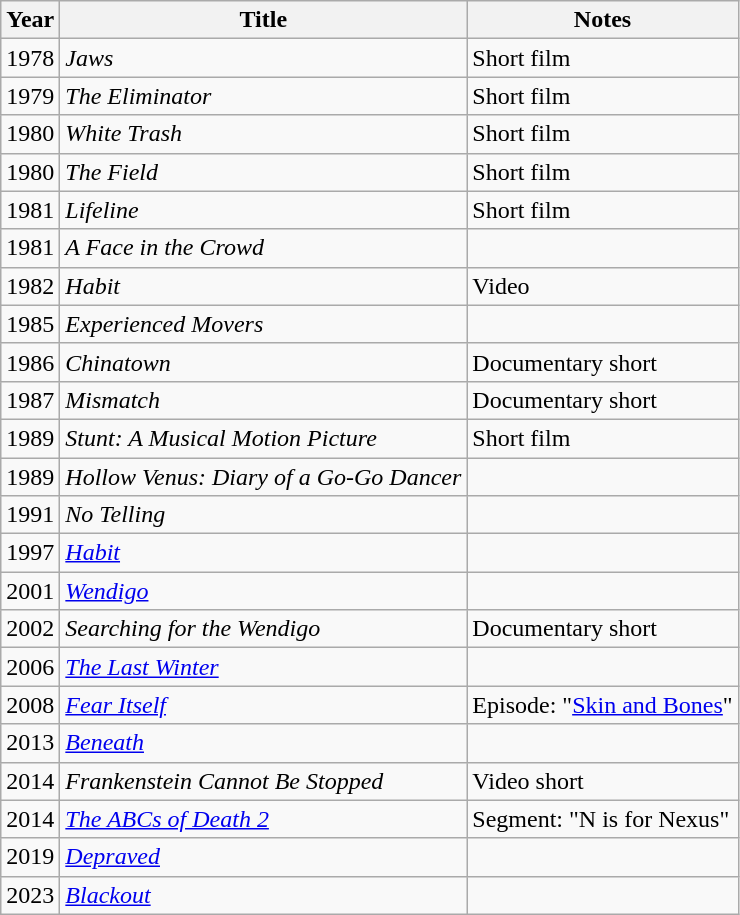<table class="wikitable sortable plainrowheaders">
<tr>
<th>Year</th>
<th>Title</th>
<th>Notes</th>
</tr>
<tr>
<td>1978</td>
<td><em>Jaws</em></td>
<td>Short film</td>
</tr>
<tr>
<td>1979</td>
<td><em>The Eliminator</em></td>
<td>Short film</td>
</tr>
<tr>
<td>1980</td>
<td><em>White Trash</em></td>
<td>Short film</td>
</tr>
<tr>
<td>1980</td>
<td><em>The Field</em></td>
<td>Short film</td>
</tr>
<tr>
<td>1981</td>
<td><em>Lifeline</em></td>
<td>Short film</td>
</tr>
<tr>
<td>1981</td>
<td><em>A Face in the Crowd</em></td>
<td></td>
</tr>
<tr>
<td>1982</td>
<td><em>Habit</em></td>
<td>Video</td>
</tr>
<tr>
<td>1985</td>
<td><em>Experienced Movers</em></td>
<td></td>
</tr>
<tr>
<td>1986</td>
<td><em>Chinatown</em></td>
<td>Documentary short</td>
</tr>
<tr>
<td>1987</td>
<td><em>Mismatch</em></td>
<td>Documentary short</td>
</tr>
<tr>
<td>1989</td>
<td><em>Stunt: A Musical Motion Picture</em></td>
<td>Short film</td>
</tr>
<tr>
<td>1989</td>
<td><em>Hollow Venus: Diary of a Go-Go Dancer</em></td>
<td></td>
</tr>
<tr>
<td>1991</td>
<td><em>No Telling</em></td>
<td></td>
</tr>
<tr>
<td>1997</td>
<td><em><a href='#'>Habit</a></em></td>
<td></td>
</tr>
<tr>
<td>2001</td>
<td><em><a href='#'>Wendigo</a></em></td>
<td></td>
</tr>
<tr>
<td>2002</td>
<td><em>Searching for the Wendigo</em></td>
<td>Documentary short</td>
</tr>
<tr>
<td>2006</td>
<td><em><a href='#'>The Last Winter</a></em></td>
<td></td>
</tr>
<tr>
<td>2008</td>
<td><em><a href='#'>Fear Itself</a></em></td>
<td>Episode: "<a href='#'>Skin and Bones</a>"</td>
</tr>
<tr>
<td>2013</td>
<td><em><a href='#'>Beneath</a></em></td>
<td></td>
</tr>
<tr>
<td>2014</td>
<td><em>Frankenstein Cannot Be Stopped</em></td>
<td>Video short</td>
</tr>
<tr>
<td>2014</td>
<td><em><a href='#'>The ABCs of Death 2</a></em></td>
<td>Segment: "N is for Nexus"</td>
</tr>
<tr>
<td>2019</td>
<td><em><a href='#'>Depraved</a></em></td>
<td></td>
</tr>
<tr>
<td>2023</td>
<td><em><a href='#'>Blackout</a></em></td>
<td></td>
</tr>
</table>
